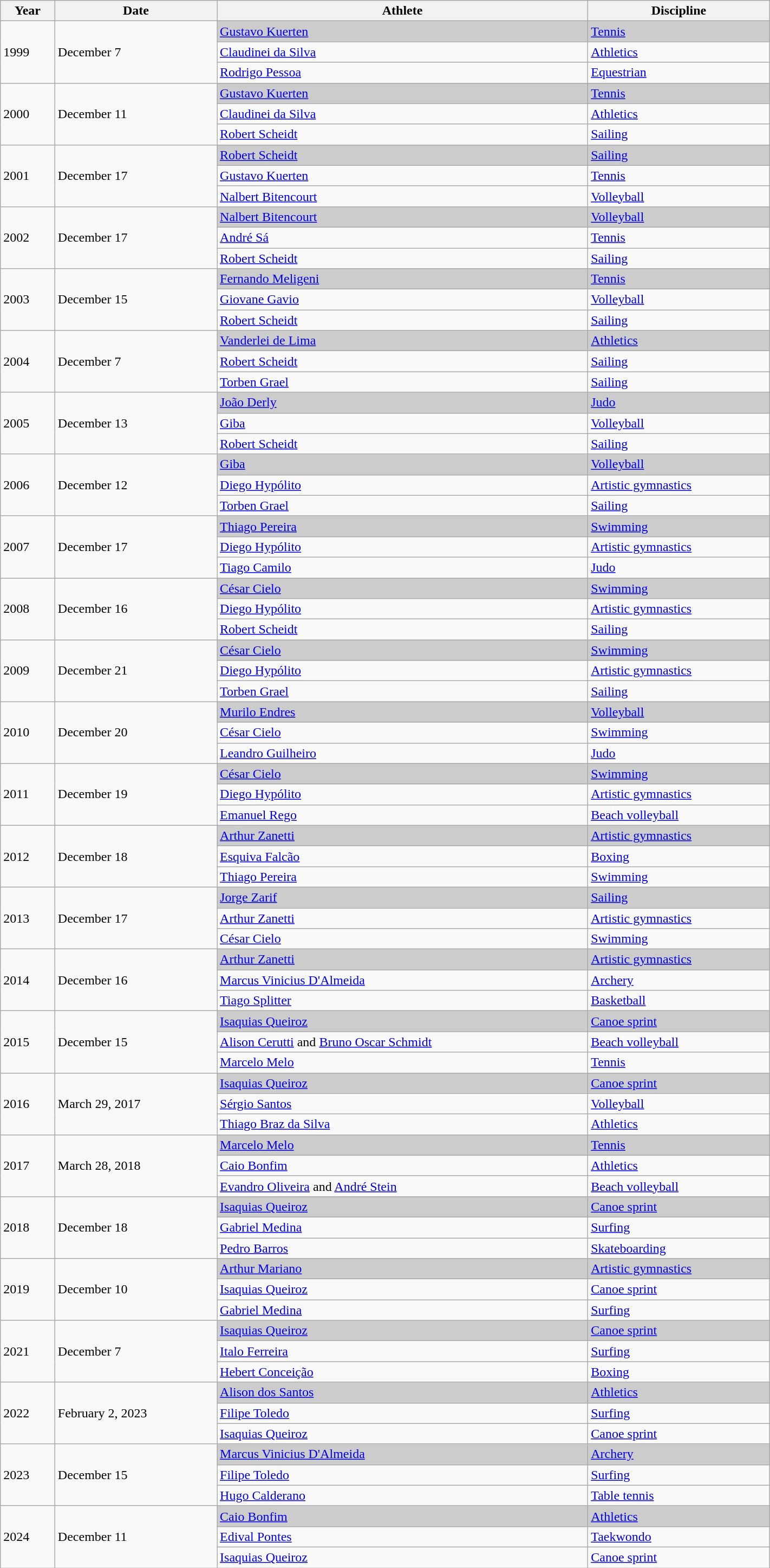<table class="wikitable"  width="75%">
<tr>
<th>Year</th>
<th>Date</th>
<th>Athlete</th>
<th>Discipline</th>
</tr>
<tr>
<td rowspan=3>1999</td>
<td rowspan=3>December 7</td>
<td style="background:#cccccc;"><a href='#'>Gustavo Kuerten</a></td>
<td style="background:#cccccc;"><a href='#'>Tennis</a></td>
</tr>
<tr>
<td><a href='#'>Claudinei da Silva</a></td>
<td><a href='#'>Athletics</a></td>
</tr>
<tr>
<td><a href='#'>Rodrigo Pessoa</a></td>
<td><a href='#'>Equestrian</a></td>
</tr>
<tr>
<td rowspan=3>2000</td>
<td rowspan=3>December 11</td>
<td style="background:#cccccc;"><a href='#'>Gustavo Kuerten</a></td>
<td style="background:#cccccc;"><a href='#'>Tennis</a></td>
</tr>
<tr>
<td><a href='#'>Claudinei da Silva</a></td>
<td><a href='#'>Athletics</a></td>
</tr>
<tr>
<td><a href='#'>Robert Scheidt</a></td>
<td><a href='#'>Sailing</a></td>
</tr>
<tr>
<td rowspan=3>2001</td>
<td rowspan=3>December 17</td>
<td style="background:#cccccc;"><a href='#'>Robert Scheidt</a></td>
<td style="background:#cccccc;"><a href='#'>Sailing</a></td>
</tr>
<tr>
<td><a href='#'>Gustavo Kuerten</a></td>
<td><a href='#'>Tennis</a></td>
</tr>
<tr>
<td><a href='#'>Nalbert Bitencourt</a></td>
<td><a href='#'>Volleyball</a></td>
</tr>
<tr>
<td rowspan=3>2002</td>
<td rowspan=3>December 17</td>
<td style="background:#cccccc;"><a href='#'>Nalbert Bitencourt</a></td>
<td style="background:#cccccc;"><a href='#'>Volleyball</a></td>
</tr>
<tr>
<td><a href='#'>André Sá</a></td>
<td><a href='#'>Tennis</a></td>
</tr>
<tr>
<td><a href='#'>Robert Scheidt</a></td>
<td><a href='#'>Sailing</a></td>
</tr>
<tr>
<td rowspan=3>2003</td>
<td rowspan=3>December 15</td>
<td style="background:#cccccc;"><a href='#'>Fernando Meligeni</a></td>
<td style="background:#cccccc;"><a href='#'>Tennis</a></td>
</tr>
<tr>
<td><a href='#'>Giovane Gavio</a></td>
<td><a href='#'>Volleyball</a></td>
</tr>
<tr>
<td><a href='#'>Robert Scheidt</a></td>
<td><a href='#'>Sailing</a></td>
</tr>
<tr>
<td rowspan=3>2004</td>
<td rowspan=3>December 7</td>
<td style="background:#cccccc;"><a href='#'>Vanderlei de Lima</a></td>
<td style="background:#cccccc;"><a href='#'>Athletics</a></td>
</tr>
<tr>
<td><a href='#'>Robert Scheidt</a></td>
<td><a href='#'>Sailing</a></td>
</tr>
<tr>
<td><a href='#'>Torben Grael</a></td>
<td><a href='#'>Sailing</a></td>
</tr>
<tr>
<td rowspan=3>2005</td>
<td rowspan=3>December 13</td>
<td style="background:#cccccc;"><a href='#'>João Derly</a></td>
<td style="background:#cccccc;"><a href='#'>Judo</a></td>
</tr>
<tr>
<td><a href='#'>Giba</a></td>
<td><a href='#'>Volleyball</a></td>
</tr>
<tr>
<td><a href='#'>Robert Scheidt</a></td>
<td><a href='#'>Sailing</a></td>
</tr>
<tr>
<td rowspan=3>2006</td>
<td rowspan=3>December 12</td>
<td style="background:#cccccc;"><a href='#'>Giba</a></td>
<td style="background:#cccccc;"><a href='#'>Volleyball</a></td>
</tr>
<tr>
<td><a href='#'>Diego Hypólito</a></td>
<td><a href='#'>Artistic gymnastics</a></td>
</tr>
<tr>
<td><a href='#'>Torben Grael</a></td>
<td><a href='#'>Sailing</a></td>
</tr>
<tr>
<td rowspan=3>2007</td>
<td rowspan=3>December 17</td>
<td style="background:#cccccc;"><a href='#'>Thiago Pereira</a></td>
<td style="background:#cccccc;"><a href='#'>Swimming</a></td>
</tr>
<tr>
<td><a href='#'>Diego Hypólito</a></td>
<td><a href='#'>Artistic gymnastics</a></td>
</tr>
<tr>
<td><a href='#'>Tiago Camilo</a></td>
<td><a href='#'>Judo</a></td>
</tr>
<tr>
<td rowspan=3>2008</td>
<td rowspan=3>December 16</td>
<td style="background:#cccccc;"><a href='#'>César Cielo</a></td>
<td style="background:#cccccc;"><a href='#'>Swimming</a></td>
</tr>
<tr>
<td><a href='#'>Diego Hypólito</a></td>
<td><a href='#'>Artistic gymnastics</a></td>
</tr>
<tr>
<td><a href='#'>Robert Scheidt</a></td>
<td><a href='#'>Sailing</a></td>
</tr>
<tr>
<td rowspan=3>2009</td>
<td rowspan=3>December 21</td>
<td style="background:#cccccc;"><a href='#'>César Cielo</a></td>
<td style="background:#cccccc;"><a href='#'>Swimming</a></td>
</tr>
<tr>
<td><a href='#'>Diego Hypólito</a></td>
<td><a href='#'>Artistic gymnastics</a></td>
</tr>
<tr>
<td><a href='#'>Torben Grael</a></td>
<td><a href='#'>Sailing</a></td>
</tr>
<tr>
<td rowspan=3>2010</td>
<td rowspan=3>December 20</td>
<td style="background:#cccccc;"><a href='#'>Murilo Endres</a></td>
<td style="background:#cccccc;"><a href='#'>Volleyball</a></td>
</tr>
<tr>
<td><a href='#'>César Cielo</a></td>
<td><a href='#'>Swimming</a></td>
</tr>
<tr>
<td><a href='#'>Leandro Guilheiro</a></td>
<td><a href='#'>Judo</a></td>
</tr>
<tr>
<td rowspan=3>2011</td>
<td rowspan=3>December 19</td>
<td style="background:#cccccc;"><a href='#'>César Cielo</a></td>
<td style="background:#cccccc;"><a href='#'>Swimming</a></td>
</tr>
<tr>
<td><a href='#'>Diego Hypólito</a></td>
<td><a href='#'>Artistic gymnastics</a></td>
</tr>
<tr>
<td><a href='#'>Emanuel Rego</a></td>
<td><a href='#'>Beach volleyball</a></td>
</tr>
<tr>
<td rowspan=3>2012</td>
<td rowspan=3>December 18</td>
<td style="background:#cccccc;"><a href='#'>Arthur Zanetti</a></td>
<td style="background:#cccccc;"><a href='#'>Artistic gymnastics</a></td>
</tr>
<tr>
<td><a href='#'>Esquiva Falcão</a></td>
<td><a href='#'>Boxing</a></td>
</tr>
<tr>
<td><a href='#'>Thiago Pereira</a></td>
<td><a href='#'>Swimming</a></td>
</tr>
<tr>
<td rowspan=3>2013</td>
<td rowspan=3>December 17</td>
<td style="background:#cccccc;"><a href='#'>Jorge Zarif</a></td>
<td style="background:#cccccc;"><a href='#'>Sailing</a></td>
</tr>
<tr>
<td><a href='#'>Arthur Zanetti</a></td>
<td><a href='#'>Artistic gymnastics</a></td>
</tr>
<tr>
<td><a href='#'>César Cielo</a></td>
<td><a href='#'>Swimming</a></td>
</tr>
<tr>
<td rowspan=3>2014</td>
<td rowspan=3>December 16</td>
<td style="background:#cccccc;"><a href='#'>Arthur Zanetti</a></td>
<td style="background:#cccccc;"><a href='#'>Artistic gymnastics</a></td>
</tr>
<tr>
<td><a href='#'>Marcus Vinicius D'Almeida</a></td>
<td><a href='#'>Archery</a></td>
</tr>
<tr>
<td><a href='#'>Tiago Splitter</a></td>
<td><a href='#'>Basketball</a></td>
</tr>
<tr>
<td rowspan=3>2015</td>
<td rowspan=3>December 15</td>
<td style="background:#cccccc;"><a href='#'>Isaquias Queiroz</a></td>
<td style="background:#cccccc;"><a href='#'>Canoe sprint</a></td>
</tr>
<tr>
<td><a href='#'>Alison Cerutti</a> and <a href='#'>Bruno Oscar Schmidt</a></td>
<td><a href='#'>Beach volleyball</a></td>
</tr>
<tr>
<td><a href='#'>Marcelo Melo</a></td>
<td><a href='#'>Tennis</a></td>
</tr>
<tr>
<td rowspan=3>2016</td>
<td rowspan=3>March 29, 2017</td>
<td style="background:#cccccc;"><a href='#'>Isaquias Queiroz</a></td>
<td style="background:#cccccc;"><a href='#'>Canoe sprint</a></td>
</tr>
<tr>
<td><a href='#'>Sérgio Santos</a></td>
<td><a href='#'>Volleyball</a></td>
</tr>
<tr>
<td><a href='#'>Thiago Braz da Silva</a></td>
<td><a href='#'>Athletics</a></td>
</tr>
<tr>
<td rowspan=3>2017</td>
<td rowspan=3>March 28, 2018</td>
<td style="background:#cccccc;"><a href='#'>Marcelo Melo</a></td>
<td style="background:#cccccc;"><a href='#'>Tennis</a></td>
</tr>
<tr>
<td><a href='#'>Caio Bonfim</a></td>
<td><a href='#'>Athletics</a></td>
</tr>
<tr>
<td><a href='#'>Evandro Oliveira</a> and <a href='#'>André Stein</a></td>
<td><a href='#'>Beach volleyball</a></td>
</tr>
<tr>
<td rowspan=3>2018</td>
<td rowspan=3>December 18</td>
<td style="background:#cccccc;"><a href='#'>Isaquias Queiroz</a></td>
<td style="background:#cccccc;"><a href='#'>Canoe sprint</a></td>
</tr>
<tr>
<td><a href='#'>Gabriel Medina</a></td>
<td><a href='#'>Surfing</a></td>
</tr>
<tr>
<td><a href='#'>Pedro Barros</a></td>
<td><a href='#'>Skateboarding</a></td>
</tr>
<tr>
<td rowspan=3>2019</td>
<td rowspan=3>December 10</td>
<td style="background:#cccccc;"><a href='#'>Arthur Mariano</a></td>
<td style="background:#cccccc;"><a href='#'>Artistic gymnastics</a></td>
</tr>
<tr>
<td><a href='#'>Isaquias Queiroz</a></td>
<td><a href='#'>Canoe sprint</a></td>
</tr>
<tr>
<td><a href='#'>Gabriel Medina</a></td>
<td><a href='#'>Surfing</a></td>
</tr>
<tr>
<td rowspan=3>2021</td>
<td rowspan=3>December 7</td>
<td style="background:#cccccc;"><a href='#'>Isaquias Queiroz</a></td>
<td style="background:#cccccc;"><a href='#'>Canoe sprint</a></td>
</tr>
<tr>
<td><a href='#'>Italo Ferreira</a></td>
<td><a href='#'>Surfing</a></td>
</tr>
<tr>
<td><a href='#'>Hebert Conceição</a></td>
<td><a href='#'>Boxing</a></td>
</tr>
<tr>
<td rowspan=3>2022</td>
<td rowspan=3>February 2, 2023</td>
<td style="background:#cccccc;"><a href='#'>Alison dos Santos</a></td>
<td style="background:#cccccc;"><a href='#'>Athletics</a></td>
</tr>
<tr>
<td><a href='#'>Filipe Toledo</a></td>
<td><a href='#'>Surfing</a></td>
</tr>
<tr>
<td><a href='#'>Isaquias Queiroz</a></td>
<td><a href='#'>Canoe sprint</a></td>
</tr>
<tr>
<td rowspan=3>2023</td>
<td rowspan=3>December 15</td>
<td style="background:#cccccc;"><a href='#'>Marcus Vinicius D'Almeida</a></td>
<td style="background:#cccccc;"><a href='#'>Archery</a></td>
</tr>
<tr>
<td><a href='#'>Filipe Toledo</a></td>
<td><a href='#'>Surfing</a></td>
</tr>
<tr>
<td><a href='#'>Hugo Calderano</a></td>
<td><a href='#'>Table tennis</a></td>
</tr>
<tr>
<td rowspan=3>2024</td>
<td rowspan=3>December 11</td>
<td style="background:#cccccc;"><a href='#'>Caio Bonfim</a></td>
<td style="background:#cccccc;"><a href='#'>Athletics</a></td>
</tr>
<tr>
<td><a href='#'>Edival Pontes</a></td>
<td><a href='#'>Taekwondo</a></td>
</tr>
<tr>
<td><a href='#'>Isaquias Queiroz</a></td>
<td><a href='#'>Canoe sprint</a></td>
</tr>
</table>
